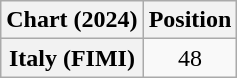<table class="wikitable sortable plainrowheaders" style="text-align:center">
<tr>
<th scope="col">Chart (2024)</th>
<th scope="col">Position</th>
</tr>
<tr>
<th scope="row">Italy (FIMI)</th>
<td>48</td>
</tr>
</table>
